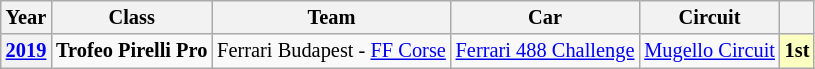<table class="wikitable" style="text-align:center; font-size:85%">
<tr>
<th>Year</th>
<th>Class</th>
<th>Team</th>
<th>Car</th>
<th>Circuit</th>
<th></th>
</tr>
<tr>
<th><a href='#'>2019</a></th>
<td><strong><span>Trofeo Pirelli Pro</span></strong></td>
<td align=left nowrap> Ferrari Budapest - <a href='#'>FF Corse</a></td>
<td align=left nowrap><a href='#'>Ferrari 488 Challenge</a></td>
<td align=left nowrap> <a href='#'>Mugello Circuit</a></td>
<td style="background:#fbffbf;"><strong>1st</strong></td>
</tr>
</table>
